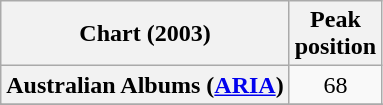<table class="wikitable sortable plainrowheaders" style="text-align:center">
<tr>
<th scope="col">Chart (2003)</th>
<th scope="col">Peak<br>position</th>
</tr>
<tr>
<th scope="row">Australian Albums (<a href='#'>ARIA</a>)</th>
<td>68</td>
</tr>
<tr>
</tr>
<tr>
</tr>
<tr>
</tr>
<tr>
</tr>
<tr>
</tr>
<tr>
</tr>
<tr>
</tr>
<tr>
</tr>
<tr>
</tr>
<tr>
</tr>
<tr>
</tr>
<tr>
</tr>
<tr>
</tr>
<tr>
</tr>
</table>
